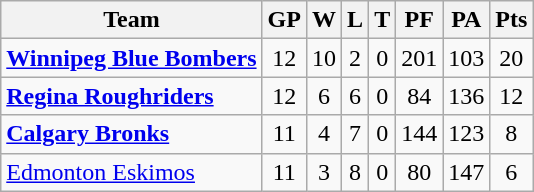<table class="wikitable">
<tr>
<th>Team</th>
<th>GP</th>
<th>W</th>
<th>L</th>
<th>T</th>
<th>PF</th>
<th>PA</th>
<th>Pts</th>
</tr>
<tr align="center">
<td align="left"><strong><a href='#'>Winnipeg Blue Bombers</a></strong></td>
<td>12</td>
<td>10</td>
<td>2</td>
<td>0</td>
<td>201</td>
<td>103</td>
<td>20</td>
</tr>
<tr align="center">
<td align="left"><strong><a href='#'>Regina Roughriders</a></strong></td>
<td>12</td>
<td>6</td>
<td>6</td>
<td>0</td>
<td>84</td>
<td>136</td>
<td>12</td>
</tr>
<tr align="center">
<td align="left"><strong><a href='#'>Calgary Bronks</a></strong></td>
<td>11</td>
<td>4</td>
<td>7</td>
<td>0</td>
<td>144</td>
<td>123</td>
<td>8</td>
</tr>
<tr align="center">
<td align="left"><a href='#'>Edmonton Eskimos</a></td>
<td>11</td>
<td>3</td>
<td>8</td>
<td>0</td>
<td>80</td>
<td>147</td>
<td>6</td>
</tr>
</table>
